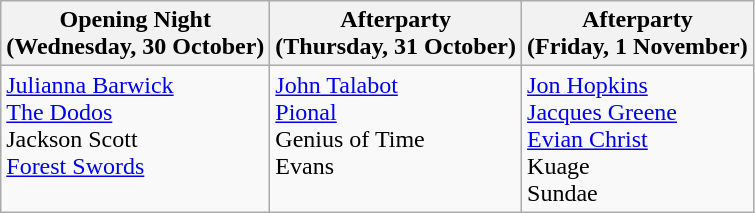<table class="wikitable">
<tr>
<th>Opening Night<br>(Wednesday, 30 October)</th>
<th>Afterparty<br>(Thursday, 31 October)</th>
<th>Afterparty<br>(Friday, 1 November)</th>
</tr>
<tr valign="top">
<td><a href='#'>Julianna Barwick</a><br><a href='#'>The Dodos</a><br>Jackson Scott<br><a href='#'>Forest Swords</a></td>
<td><a href='#'>John Talabot</a><br><a href='#'>Pional</a><br>Genius of Time<br>Evans</td>
<td><a href='#'>Jon Hopkins</a><br><a href='#'>Jacques Greene</a><br><a href='#'>Evian Christ</a><br>Kuage<br>Sundae</td>
</tr>
</table>
